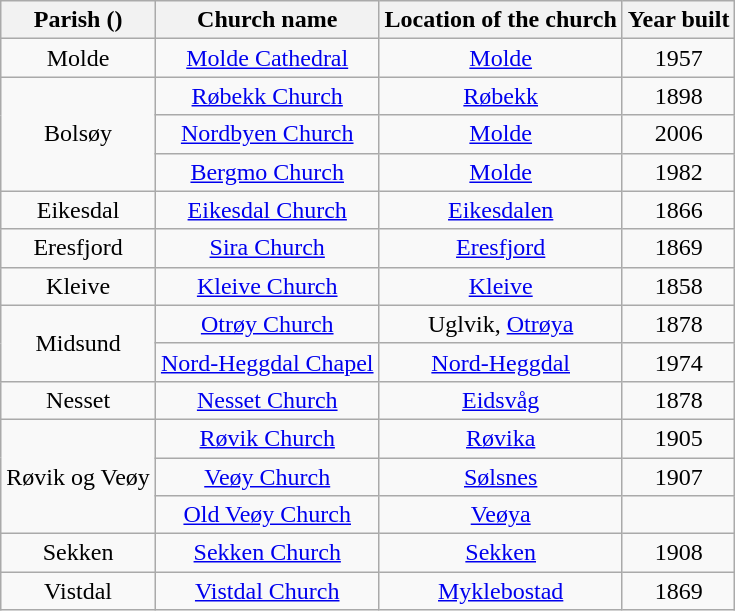<table class="wikitable" style="text-align:center">
<tr>
<th>Parish ()</th>
<th>Church name</th>
<th>Location of the church</th>
<th>Year built</th>
</tr>
<tr>
<td rowspan="1">Molde</td>
<td><a href='#'>Molde Cathedral</a></td>
<td><a href='#'>Molde</a></td>
<td>1957</td>
</tr>
<tr>
<td rowspan="3">Bolsøy</td>
<td><a href='#'>Røbekk Church</a></td>
<td><a href='#'>Røbekk</a></td>
<td>1898</td>
</tr>
<tr>
<td><a href='#'>Nordbyen Church</a></td>
<td><a href='#'>Molde</a></td>
<td>2006</td>
</tr>
<tr>
<td><a href='#'>Bergmo Church</a></td>
<td><a href='#'>Molde</a></td>
<td>1982</td>
</tr>
<tr>
<td>Eikesdal</td>
<td><a href='#'>Eikesdal Church</a></td>
<td><a href='#'>Eikesdalen</a></td>
<td>1866</td>
</tr>
<tr>
<td>Eresfjord</td>
<td><a href='#'>Sira Church</a></td>
<td><a href='#'>Eresfjord</a></td>
<td>1869</td>
</tr>
<tr>
<td>Kleive</td>
<td><a href='#'>Kleive Church</a></td>
<td><a href='#'>Kleive</a></td>
<td>1858</td>
</tr>
<tr>
<td rowspan="2">Midsund</td>
<td><a href='#'>Otrøy Church</a></td>
<td>Uglvik, <a href='#'>Otrøya</a></td>
<td>1878</td>
</tr>
<tr>
<td><a href='#'>Nord-Heggdal Chapel</a></td>
<td><a href='#'>Nord-Heggdal</a></td>
<td>1974</td>
</tr>
<tr>
<td>Nesset</td>
<td><a href='#'>Nesset Church</a></td>
<td><a href='#'>Eidsvåg</a></td>
<td>1878</td>
</tr>
<tr>
<td rowspan="3">Røvik og Veøy</td>
<td><a href='#'>Røvik Church</a></td>
<td><a href='#'>Røvika</a></td>
<td>1905</td>
</tr>
<tr>
<td><a href='#'>Veøy Church</a></td>
<td><a href='#'>Sølsnes</a></td>
<td>1907</td>
</tr>
<tr>
<td><a href='#'>Old Veøy Church</a></td>
<td><a href='#'>Veøya</a></td>
<td></td>
</tr>
<tr>
<td>Sekken</td>
<td><a href='#'>Sekken Church</a></td>
<td><a href='#'>Sekken</a></td>
<td>1908</td>
</tr>
<tr>
<td>Vistdal</td>
<td><a href='#'>Vistdal Church</a></td>
<td><a href='#'>Myklebostad</a></td>
<td>1869</td>
</tr>
</table>
